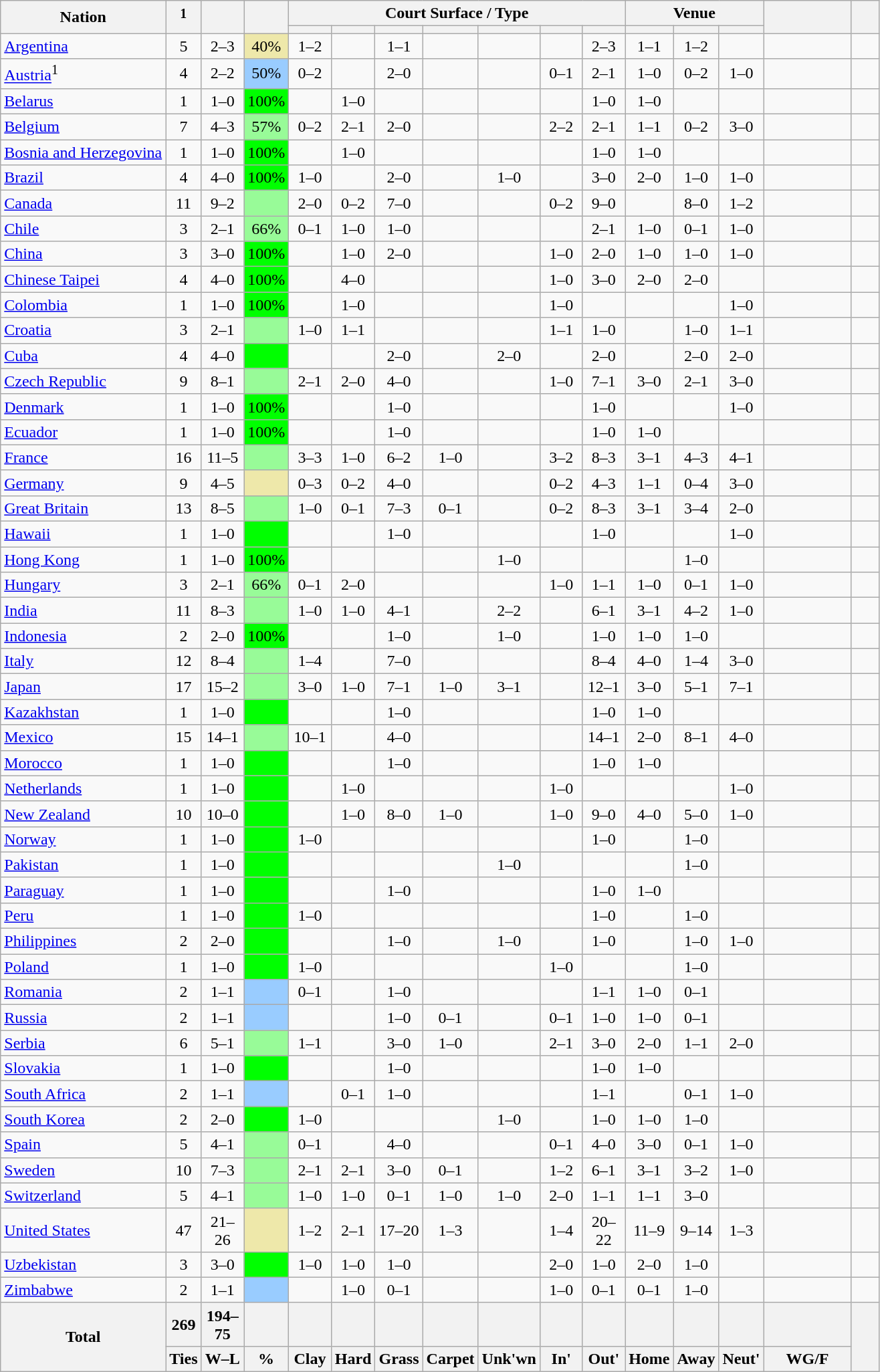<table class="wikitable sortable" style="text-align:center; font-size:100%">
<tr>
<th rowspan=2>Nation</th>
<th width=25px rowspan=2><sup>1</sup></th>
<th width=35px rowspan=2></th>
<th width=35px rowspan=2></th>
<th colspan=7>Court Surface / Type</th>
<th colspan=3>Venue</th>
<th rowspan=2 width=80px></th>
<th rowspan=2 width=20px></th>
</tr>
<tr>
<th width=35px></th>
<th width=35px></th>
<th width=35px></th>
<th width=35px></th>
<th width=35px></th>
<th width=35px></th>
<th width=35px></th>
<th width=35px></th>
<th width=35px></th>
<th width=35px></th>
</tr>
<tr>
<td align=left><a href='#'>Argentina</a></td>
<td>5</td>
<td>2–3</td>
<td bgcolor=eee8aa>40%</td>
<td>1–2</td>
<td></td>
<td>1–1</td>
<td></td>
<td></td>
<td></td>
<td>2–3</td>
<td>1–1</td>
<td>1–2</td>
<td></td>
<td></td>
<td></td>
</tr>
<tr>
<td align=left><a href='#'>Austria</a><sup>1</sup></td>
<td>4</td>
<td>2–2</td>
<td bgcolor=99ccff>50%</td>
<td>0–2</td>
<td></td>
<td>2–0</td>
<td></td>
<td></td>
<td>0–1</td>
<td>2–1</td>
<td>1–0</td>
<td>0–2</td>
<td>1–0</td>
<td></td>
<td></td>
</tr>
<tr>
<td align=left><a href='#'>Belarus</a></td>
<td>1</td>
<td>1–0</td>
<td bgcolor=lime>100%</td>
<td></td>
<td>1–0</td>
<td></td>
<td></td>
<td></td>
<td></td>
<td>1–0</td>
<td>1–0</td>
<td></td>
<td></td>
<td></td>
<td></td>
</tr>
<tr>
<td align=left><a href='#'>Belgium</a></td>
<td>7</td>
<td>4–3</td>
<td bgcolor=98fb98>57%</td>
<td>0–2</td>
<td>2–1</td>
<td>2–0</td>
<td></td>
<td></td>
<td>2–2</td>
<td>2–1</td>
<td>1–1</td>
<td>0–2</td>
<td>3–0</td>
<td></td>
<td></td>
</tr>
<tr>
<td align=left><a href='#'>Bosnia and Herzegovina</a></td>
<td>1</td>
<td>1–0</td>
<td bgcolor=lime>100%</td>
<td></td>
<td>1–0</td>
<td></td>
<td></td>
<td></td>
<td></td>
<td>1–0</td>
<td>1–0</td>
<td></td>
<td></td>
<td></td>
<td></td>
</tr>
<tr>
<td align=left><a href='#'>Brazil</a></td>
<td>4</td>
<td>4–0</td>
<td bgcolor=lime>100%</td>
<td>1–0</td>
<td></td>
<td>2–0</td>
<td></td>
<td>1–0</td>
<td></td>
<td>3–0</td>
<td>2–0</td>
<td>1–0</td>
<td>1–0</td>
<td></td>
<td></td>
</tr>
<tr>
<td align=left><a href='#'>Canada</a></td>
<td>11</td>
<td>9–2</td>
<td bgcolor=98fb98></td>
<td>2–0</td>
<td>0–2</td>
<td>7–0</td>
<td></td>
<td></td>
<td>0–2</td>
<td>9–0</td>
<td></td>
<td>8–0</td>
<td>1–2</td>
<td></td>
<td></td>
</tr>
<tr>
<td align=left><a href='#'>Chile</a></td>
<td>3</td>
<td>2–1</td>
<td bgcolor=98fb98>66%</td>
<td>0–1</td>
<td>1–0</td>
<td>1–0</td>
<td></td>
<td></td>
<td></td>
<td>2–1</td>
<td>1–0</td>
<td>0–1</td>
<td>1–0</td>
<td></td>
<td></td>
</tr>
<tr>
<td align=left><a href='#'>China</a></td>
<td>3</td>
<td>3–0</td>
<td bgcolor=lime>100%</td>
<td></td>
<td>1–0</td>
<td>2–0</td>
<td></td>
<td></td>
<td>1–0</td>
<td>2–0</td>
<td>1–0</td>
<td>1–0</td>
<td>1–0</td>
<td></td>
<td></td>
</tr>
<tr>
<td align=left><a href='#'>Chinese Taipei</a></td>
<td>4</td>
<td>4–0</td>
<td bgcolor=lime>100%</td>
<td></td>
<td>4–0</td>
<td></td>
<td></td>
<td></td>
<td>1–0</td>
<td>3–0</td>
<td>2–0</td>
<td>2–0</td>
<td></td>
<td></td>
<td></td>
</tr>
<tr>
<td align=left><a href='#'>Colombia</a></td>
<td>1</td>
<td>1–0</td>
<td bgcolor=lime>100%</td>
<td></td>
<td>1–0</td>
<td></td>
<td></td>
<td></td>
<td>1–0</td>
<td></td>
<td></td>
<td></td>
<td>1–0</td>
<td></td>
<td></td>
</tr>
<tr>
<td align=left><a href='#'>Croatia</a></td>
<td>3</td>
<td>2–1</td>
<td bgcolor=98fb98></td>
<td>1–0</td>
<td>1–1</td>
<td></td>
<td></td>
<td></td>
<td>1–1</td>
<td>1–0</td>
<td></td>
<td>1–0</td>
<td>1–1</td>
<td></td>
<td></td>
</tr>
<tr>
<td align=left><a href='#'>Cuba</a></td>
<td>4</td>
<td>4–0</td>
<td bgcolor=lime></td>
<td></td>
<td></td>
<td>2–0</td>
<td></td>
<td>2–0</td>
<td></td>
<td>2–0</td>
<td></td>
<td>2–0</td>
<td>2–0</td>
<td></td>
<td></td>
</tr>
<tr>
<td align=left><a href='#'>Czech Republic</a></td>
<td>9</td>
<td>8–1</td>
<td bgcolor=98fb98></td>
<td>2–1</td>
<td>2–0</td>
<td>4–0</td>
<td></td>
<td></td>
<td>1–0</td>
<td>7–1</td>
<td>3–0</td>
<td>2–1</td>
<td>3–0</td>
<td></td>
<td></td>
</tr>
<tr>
<td align=left><a href='#'>Denmark</a></td>
<td>1</td>
<td>1–0</td>
<td bgcolor=lime>100%</td>
<td></td>
<td></td>
<td>1–0</td>
<td></td>
<td></td>
<td></td>
<td>1–0</td>
<td></td>
<td></td>
<td>1–0</td>
<td></td>
<td></td>
</tr>
<tr>
<td align=left><a href='#'>Ecuador</a></td>
<td>1</td>
<td>1–0</td>
<td bgcolor=lime>100%</td>
<td></td>
<td></td>
<td>1–0</td>
<td></td>
<td></td>
<td></td>
<td>1–0</td>
<td>1–0</td>
<td></td>
<td></td>
<td></td>
<td></td>
</tr>
<tr>
<td align=left><a href='#'>France</a></td>
<td>16</td>
<td>11–5</td>
<td bgcolor=98fb98></td>
<td>3–3</td>
<td>1–0</td>
<td>6–2</td>
<td>1–0</td>
<td></td>
<td>3–2</td>
<td>8–3</td>
<td>3–1</td>
<td>4–3</td>
<td>4–1</td>
<td></td>
<td></td>
</tr>
<tr>
<td align=left><a href='#'>Germany</a></td>
<td>9</td>
<td>4–5</td>
<td bgcolor=eee8aa></td>
<td>0–3</td>
<td>0–2</td>
<td>4–0</td>
<td></td>
<td></td>
<td>0–2</td>
<td>4–3</td>
<td>1–1</td>
<td>0–4</td>
<td>3–0</td>
<td></td>
<td></td>
</tr>
<tr>
<td align=left><a href='#'>Great Britain</a></td>
<td>13</td>
<td>8–5</td>
<td bgcolor=98fb98></td>
<td>1–0</td>
<td>0–1</td>
<td>7–3</td>
<td>0–1</td>
<td></td>
<td>0–2</td>
<td>8–3</td>
<td>3–1</td>
<td>3–4</td>
<td>2–0</td>
<td></td>
<td></td>
</tr>
<tr>
<td align=left><a href='#'>Hawaii</a></td>
<td>1</td>
<td>1–0</td>
<td bgcolor=lime></td>
<td></td>
<td></td>
<td>1–0</td>
<td></td>
<td></td>
<td></td>
<td>1–0</td>
<td></td>
<td></td>
<td>1–0</td>
<td></td>
<td></td>
</tr>
<tr>
<td align=left><a href='#'>Hong Kong</a></td>
<td>1</td>
<td>1–0</td>
<td bgcolor=lime>100%</td>
<td></td>
<td></td>
<td></td>
<td></td>
<td>1–0</td>
<td></td>
<td></td>
<td></td>
<td>1–0</td>
<td></td>
<td></td>
<td></td>
</tr>
<tr>
<td align=left><a href='#'>Hungary</a></td>
<td>3</td>
<td>2–1</td>
<td bgcolor=98fb98>66%</td>
<td>0–1</td>
<td>2–0</td>
<td></td>
<td></td>
<td></td>
<td>1–0</td>
<td>1–1</td>
<td>1–0</td>
<td>0–1</td>
<td>1–0</td>
<td></td>
<td></td>
</tr>
<tr>
<td align=left><a href='#'>India</a></td>
<td>11</td>
<td>8–3</td>
<td bgcolor=98fb98></td>
<td>1–0</td>
<td>1–0</td>
<td>4–1</td>
<td></td>
<td>2–2</td>
<td></td>
<td>6–1</td>
<td>3–1</td>
<td>4–2</td>
<td>1–0</td>
<td></td>
<td></td>
</tr>
<tr>
<td align=left><a href='#'>Indonesia</a></td>
<td>2</td>
<td>2–0</td>
<td bgcolor=lime>100%</td>
<td></td>
<td></td>
<td>1–0</td>
<td></td>
<td>1–0</td>
<td></td>
<td>1–0</td>
<td>1–0</td>
<td>1–0</td>
<td></td>
<td></td>
<td></td>
</tr>
<tr>
<td align=left><a href='#'>Italy</a></td>
<td>12</td>
<td>8–4</td>
<td bgcolor=98fb98></td>
<td>1–4</td>
<td></td>
<td>7–0</td>
<td></td>
<td></td>
<td></td>
<td>8–4</td>
<td>4–0</td>
<td>1–4</td>
<td>3–0</td>
<td></td>
<td></td>
</tr>
<tr>
<td align=left><a href='#'>Japan</a></td>
<td>17</td>
<td>15–2</td>
<td bgcolor=98fb98></td>
<td>3–0</td>
<td>1–0</td>
<td>7–1</td>
<td>1–0</td>
<td>3–1</td>
<td></td>
<td>12–1</td>
<td>3–0</td>
<td>5–1</td>
<td>7–1</td>
<td></td>
<td></td>
</tr>
<tr>
<td align=left><a href='#'>Kazakhstan</a></td>
<td>1</td>
<td>1–0</td>
<td bgcolor=lime></td>
<td></td>
<td></td>
<td>1–0</td>
<td></td>
<td></td>
<td></td>
<td>1–0</td>
<td>1–0</td>
<td></td>
<td></td>
<td></td>
<td></td>
</tr>
<tr>
<td align=left><a href='#'>Mexico</a></td>
<td>15</td>
<td>14–1</td>
<td bgcolor=98fb98></td>
<td>10–1</td>
<td></td>
<td>4–0</td>
<td></td>
<td></td>
<td></td>
<td>14–1</td>
<td>2–0</td>
<td>8–1</td>
<td>4–0</td>
<td></td>
<td></td>
</tr>
<tr>
<td align=left><a href='#'>Morocco</a></td>
<td>1</td>
<td>1–0</td>
<td bgcolor=lime></td>
<td></td>
<td></td>
<td>1–0</td>
<td></td>
<td></td>
<td></td>
<td>1–0</td>
<td>1–0</td>
<td></td>
<td></td>
<td></td>
<td></td>
</tr>
<tr>
<td align=left><a href='#'>Netherlands</a></td>
<td>1</td>
<td>1–0</td>
<td bgcolor=lime></td>
<td></td>
<td>1–0</td>
<td></td>
<td></td>
<td></td>
<td>1–0</td>
<td></td>
<td></td>
<td></td>
<td>1–0</td>
<td></td>
<td></td>
</tr>
<tr>
<td align=left><a href='#'>New Zealand</a></td>
<td>10</td>
<td>10–0</td>
<td bgcolor=lime></td>
<td></td>
<td>1–0</td>
<td>8–0</td>
<td>1–0</td>
<td></td>
<td>1–0</td>
<td>9–0</td>
<td>4–0</td>
<td>5–0</td>
<td>1–0</td>
<td></td>
<td></td>
</tr>
<tr>
<td align=left><a href='#'>Norway</a></td>
<td>1</td>
<td>1–0</td>
<td bgcolor=lime></td>
<td>1–0</td>
<td></td>
<td></td>
<td></td>
<td></td>
<td></td>
<td>1–0</td>
<td></td>
<td>1–0</td>
<td></td>
<td></td>
<td></td>
</tr>
<tr>
<td align=left><a href='#'>Pakistan</a></td>
<td>1</td>
<td>1–0</td>
<td bgcolor=lime></td>
<td></td>
<td></td>
<td></td>
<td></td>
<td>1–0</td>
<td></td>
<td></td>
<td></td>
<td>1–0</td>
<td></td>
<td></td>
<td></td>
</tr>
<tr>
<td align=left><a href='#'>Paraguay</a></td>
<td>1</td>
<td>1–0</td>
<td bgcolor=lime></td>
<td></td>
<td></td>
<td>1–0</td>
<td></td>
<td></td>
<td></td>
<td>1–0</td>
<td>1–0</td>
<td></td>
<td></td>
<td></td>
<td></td>
</tr>
<tr>
<td align=left><a href='#'>Peru</a></td>
<td>1</td>
<td>1–0</td>
<td bgcolor=lime></td>
<td>1–0</td>
<td></td>
<td></td>
<td></td>
<td></td>
<td></td>
<td>1–0</td>
<td></td>
<td>1–0</td>
<td></td>
<td></td>
<td></td>
</tr>
<tr>
<td align=left><a href='#'>Philippines</a></td>
<td>2</td>
<td>2–0</td>
<td bgcolor=lime></td>
<td></td>
<td></td>
<td>1–0</td>
<td></td>
<td>1–0</td>
<td></td>
<td>1–0</td>
<td></td>
<td>1–0</td>
<td>1–0</td>
<td></td>
<td></td>
</tr>
<tr>
<td align=left><a href='#'>Poland</a></td>
<td>1</td>
<td>1–0</td>
<td bgcolor=lime></td>
<td>1–0</td>
<td></td>
<td></td>
<td></td>
<td></td>
<td>1–0</td>
<td></td>
<td></td>
<td>1–0</td>
<td></td>
<td></td>
<td></td>
</tr>
<tr>
<td align=left><a href='#'>Romania</a></td>
<td>2</td>
<td>1–1</td>
<td bgcolor=99ccff></td>
<td>0–1</td>
<td></td>
<td>1–0</td>
<td></td>
<td></td>
<td></td>
<td>1–1</td>
<td>1–0</td>
<td>0–1</td>
<td></td>
<td></td>
<td></td>
</tr>
<tr>
<td align=left><a href='#'>Russia</a></td>
<td>2</td>
<td>1–1</td>
<td bgcolor=99ccff></td>
<td></td>
<td></td>
<td>1–0</td>
<td>0–1</td>
<td></td>
<td>0–1</td>
<td>1–0</td>
<td>1–0</td>
<td>0–1</td>
<td></td>
<td></td>
<td></td>
</tr>
<tr>
<td align=left><a href='#'>Serbia</a></td>
<td>6</td>
<td>5–1</td>
<td bgcolor=98fb98></td>
<td>1–1</td>
<td></td>
<td>3–0</td>
<td>1–0</td>
<td></td>
<td>2–1</td>
<td>3–0</td>
<td>2–0</td>
<td>1–1</td>
<td>2–0</td>
<td></td>
<td></td>
</tr>
<tr>
<td align=left><a href='#'>Slovakia</a></td>
<td>1</td>
<td>1–0</td>
<td bgcolor=lime></td>
<td></td>
<td></td>
<td>1–0</td>
<td></td>
<td></td>
<td></td>
<td>1–0</td>
<td>1–0</td>
<td></td>
<td></td>
<td></td>
<td></td>
</tr>
<tr>
<td align=left><a href='#'>South Africa</a></td>
<td>2</td>
<td>1–1</td>
<td bgcolor=99ccff></td>
<td></td>
<td>0–1</td>
<td>1–0</td>
<td></td>
<td></td>
<td></td>
<td>1–1</td>
<td></td>
<td>0–1</td>
<td>1–0</td>
<td></td>
<td></td>
</tr>
<tr>
<td align=left><a href='#'>South Korea</a></td>
<td>2</td>
<td>2–0</td>
<td bgcolor=lime></td>
<td>1–0</td>
<td></td>
<td></td>
<td></td>
<td>1–0</td>
<td></td>
<td>1–0</td>
<td>1–0</td>
<td>1–0</td>
<td></td>
<td></td>
<td></td>
</tr>
<tr>
<td align=left><a href='#'>Spain</a></td>
<td>5</td>
<td>4–1</td>
<td bgcolor=98fb98></td>
<td>0–1</td>
<td></td>
<td>4–0</td>
<td></td>
<td></td>
<td>0–1</td>
<td>4–0</td>
<td>3–0</td>
<td>0–1</td>
<td>1–0</td>
<td></td>
<td></td>
</tr>
<tr>
<td align=left><a href='#'>Sweden</a></td>
<td>10</td>
<td>7–3</td>
<td bgcolor=98fb98></td>
<td>2–1</td>
<td>2–1</td>
<td>3–0</td>
<td>0–1</td>
<td></td>
<td>1–2</td>
<td>6–1</td>
<td>3–1</td>
<td>3–2</td>
<td>1–0</td>
<td></td>
<td></td>
</tr>
<tr>
<td align=left><a href='#'>Switzerland</a></td>
<td>5</td>
<td>4–1</td>
<td bgcolor=98fb98></td>
<td>1–0</td>
<td>1–0</td>
<td>0–1</td>
<td>1–0</td>
<td>1–0</td>
<td>2–0</td>
<td>1–1</td>
<td>1–1</td>
<td>3–0</td>
<td></td>
<td></td>
<td></td>
</tr>
<tr>
<td align=left><a href='#'>United States</a></td>
<td>47</td>
<td>21–26</td>
<td bgcolor=eee8aa></td>
<td>1–2</td>
<td>2–1</td>
<td>17–20</td>
<td>1–3</td>
<td></td>
<td>1–4</td>
<td>20–22</td>
<td>11–9</td>
<td>9–14</td>
<td>1–3</td>
<td></td>
<td></td>
</tr>
<tr>
<td align=left><a href='#'>Uzbekistan</a></td>
<td>3</td>
<td>3–0</td>
<td bgcolor=lime></td>
<td>1–0</td>
<td>1–0</td>
<td>1–0</td>
<td></td>
<td></td>
<td>2–0</td>
<td>1–0</td>
<td>2–0</td>
<td>1–0</td>
<td></td>
<td></td>
<td></td>
</tr>
<tr>
<td align=left><a href='#'>Zimbabwe</a></td>
<td>2</td>
<td>1–1</td>
<td bgcolor=99ccff></td>
<td></td>
<td>1–0</td>
<td>0–1</td>
<td></td>
<td></td>
<td>1–0</td>
<td>0–1</td>
<td>0–1</td>
<td>1–0</td>
<td></td>
<td></td>
<td></td>
</tr>
<tr>
<th rowspan=2>Total</th>
<th>269</th>
<th>194–75</th>
<th bgcolor=98fb98></th>
<th></th>
<th></th>
<th></th>
<th></th>
<th></th>
<th></th>
<th></th>
<th></th>
<th></th>
<th></th>
<th></th>
<th rowspan=2></th>
</tr>
<tr>
<th>Ties</th>
<th>W–L</th>
<th>%</th>
<th>Clay</th>
<th>Hard</th>
<th>Grass</th>
<th>Carpet</th>
<th>Unk'wn</th>
<th>In'</th>
<th>Out'</th>
<th>Home</th>
<th>Away</th>
<th>Neut'</th>
<th>WG/F</th>
</tr>
</table>
